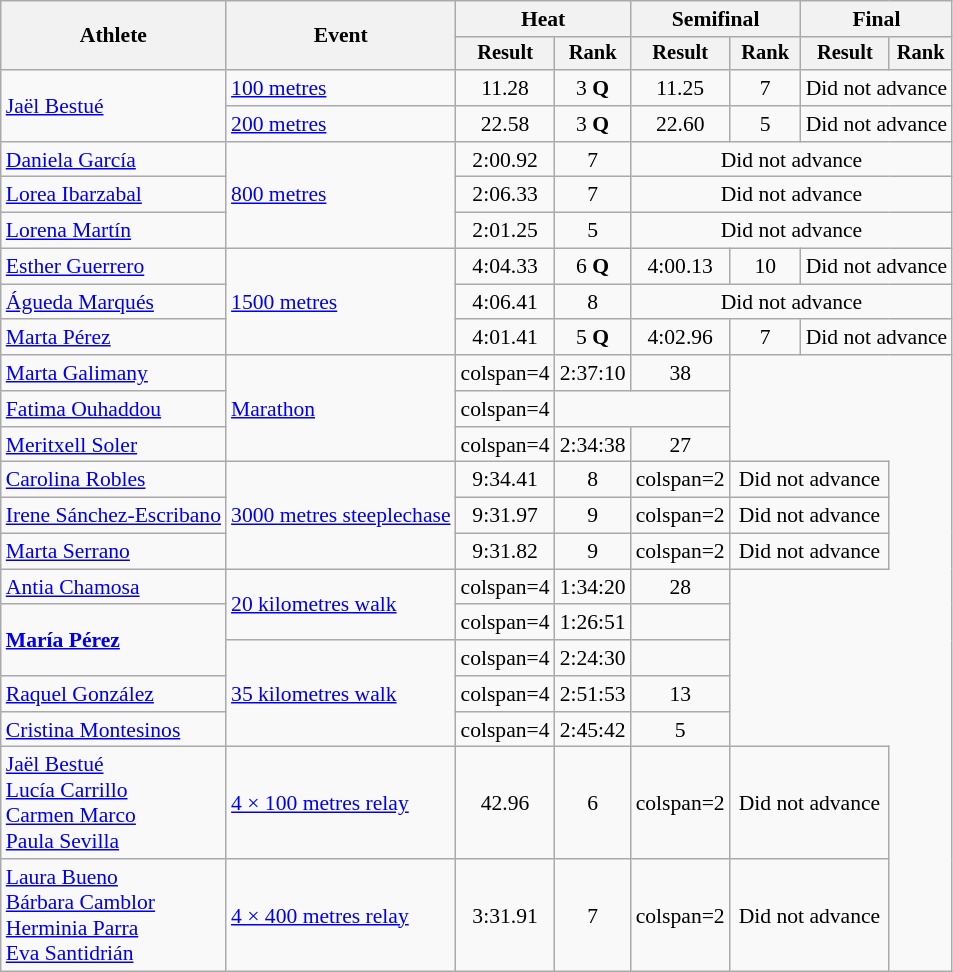<table class="wikitable" style="font-size:90%">
<tr>
<th rowspan="2">Athlete</th>
<th rowspan="2">Event</th>
<th colspan="2">Heat</th>
<th colspan="2">Semifinal</th>
<th colspan="2">Final</th>
</tr>
<tr style="font-size:95%">
<th>Result</th>
<th>Rank</th>
<th>Result</th>
<th>Rank</th>
<th>Result</th>
<th>Rank</th>
</tr>
<tr align=center>
<td align=left rowspan=2><a href='#'>Jaël Bestué</a></td>
<td align=left><a href='#'>100 metres</a></td>
<td>11.28</td>
<td>3 <strong>Q</strong></td>
<td>11.25</td>
<td>7</td>
<td colspan=2>Did not advance</td>
</tr>
<tr align=center>
<td align=left><a href='#'>200 metres</a></td>
<td>22.58</td>
<td>3 <strong>Q</strong></td>
<td>22.60</td>
<td>5</td>
<td colspan=2>Did not advance</td>
</tr>
<tr align=center>
<td align=left><a href='#'>Daniela García</a></td>
<td align=left rowspan=3><a href='#'>800 metres</a></td>
<td>2:00.92</td>
<td>7</td>
<td colspan=4>Did not advance</td>
</tr>
<tr align=center>
<td align=left><a href='#'>Lorea Ibarzabal</a></td>
<td>2:06.33</td>
<td>7</td>
<td colspan=4>Did not advance</td>
</tr>
<tr align=center>
<td align=left><a href='#'>Lorena Martín</a></td>
<td>2:01.25</td>
<td>5</td>
<td colspan=4>Did not advance</td>
</tr>
<tr align=center>
<td align=left><a href='#'>Esther Guerrero</a></td>
<td align=left rowspan=3><a href='#'>1500 metres</a></td>
<td>4:04.33</td>
<td>6 <strong>Q</strong></td>
<td>4:00.13 </td>
<td>10</td>
<td colspan=2>Did not advance</td>
</tr>
<tr align=center>
<td align=left><a href='#'>Águeda Marqués</a></td>
<td>4:06.41</td>
<td>8</td>
<td colspan=4>Did not advance</td>
</tr>
<tr align=center>
<td align=left><a href='#'>Marta Pérez</a></td>
<td>4:01.41 </td>
<td>5 <strong>Q</strong></td>
<td>4:02.96</td>
<td>7</td>
<td colspan=2>Did not advance</td>
</tr>
<tr align=center>
<td align=left><a href='#'>Marta Galimany</a></td>
<td align=left rowspan=3><a href='#'>Marathon</a></td>
<td>colspan=4</td>
<td>2:37:10 </td>
<td>38</td>
</tr>
<tr align=center>
<td align=left><a href='#'>Fatima Ouhaddou</a></td>
<td>colspan=4</td>
<td colspan=2></td>
</tr>
<tr align=center>
<td align=left><a href='#'>Meritxell Soler</a></td>
<td>colspan=4</td>
<td>2:34:38</td>
<td>27</td>
</tr>
<tr align=center>
<td align=left><a href='#'>Carolina Robles</a></td>
<td align=left rowspan=3><a href='#'>3000 metres steeplechase</a></td>
<td>9:34.41</td>
<td>8</td>
<td>colspan=2</td>
<td colspan=2>Did not advance</td>
</tr>
<tr align=center>
<td align=left><a href='#'>Irene Sánchez-Escribano</a></td>
<td>9:31.97</td>
<td>9</td>
<td>colspan=2</td>
<td colspan=2>Did not advance</td>
</tr>
<tr align=center>
<td align=left><a href='#'>Marta Serrano</a></td>
<td>9:31.82</td>
<td>9</td>
<td>colspan=2</td>
<td colspan=2>Did not advance</td>
</tr>
<tr align=center>
<td align=left><a href='#'>Antia Chamosa</a></td>
<td align=left rowspan=2><a href='#'>20 kilometres walk</a></td>
<td>colspan=4</td>
<td>1:34:20</td>
<td>28</td>
</tr>
<tr align=center>
<td align=left rowspan=2><strong><a href='#'>María Pérez</a></strong></td>
<td>colspan=4</td>
<td>1:26:51</td>
<td></td>
</tr>
<tr align=center>
<td align=left rowspan=3><a href='#'>35 kilometres walk</a></td>
<td>colspan=4</td>
<td>2:24:30  <strong></strong></td>
<td></td>
</tr>
<tr align=center>
<td align=left><a href='#'>Raquel González</a></td>
<td>colspan=4</td>
<td>2:51:53</td>
<td>13</td>
</tr>
<tr align=center>
<td align=left><a href='#'>Cristina Montesinos</a></td>
<td>colspan=4</td>
<td>2:45:42 </td>
<td>5</td>
</tr>
<tr align=center>
<td align=left><a href='#'>Jaël Bestué</a><br><a href='#'>Lucía Carrillo</a><br><a href='#'>Carmen Marco</a><br><a href='#'>Paula Sevilla</a></td>
<td align=left><a href='#'>4 × 100 metres relay</a></td>
<td>42.96 </td>
<td>6</td>
<td>colspan=2</td>
<td colspan=2>Did not advance</td>
</tr>
<tr align=center>
<td align=left><a href='#'>Laura Bueno</a><br><a href='#'>Bárbara Camblor</a><br><a href='#'>Herminia Parra</a><br><a href='#'>Eva Santidrián</a></td>
<td align=left><a href='#'>4 × 400 metres relay</a></td>
<td>3:31.91</td>
<td>7</td>
<td>colspan=2</td>
<td colspan=2>Did not advance</td>
</tr>
</table>
